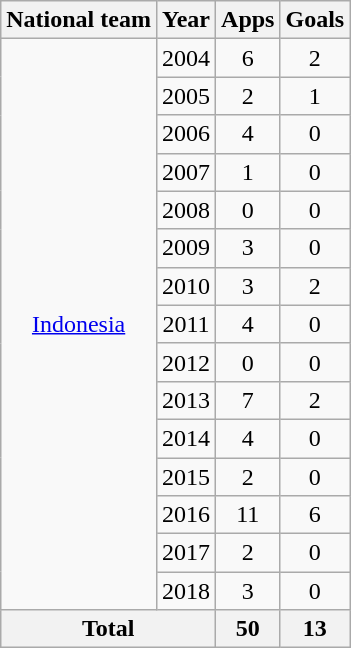<table class="wikitable" style="text-align:center">
<tr>
<th>National team</th>
<th>Year</th>
<th>Apps</th>
<th>Goals</th>
</tr>
<tr>
<td rowspan=15><a href='#'>Indonesia</a></td>
<td>2004</td>
<td>6</td>
<td>2</td>
</tr>
<tr>
<td>2005</td>
<td>2</td>
<td>1</td>
</tr>
<tr>
<td>2006</td>
<td>4</td>
<td>0</td>
</tr>
<tr>
<td>2007</td>
<td>1</td>
<td>0</td>
</tr>
<tr>
<td>2008</td>
<td>0</td>
<td>0</td>
</tr>
<tr>
<td>2009</td>
<td>3</td>
<td>0</td>
</tr>
<tr>
<td>2010</td>
<td>3</td>
<td>2</td>
</tr>
<tr>
<td>2011</td>
<td>4</td>
<td>0</td>
</tr>
<tr>
<td>2012</td>
<td>0</td>
<td>0</td>
</tr>
<tr>
<td>2013</td>
<td>7</td>
<td>2</td>
</tr>
<tr>
<td>2014</td>
<td>4</td>
<td>0</td>
</tr>
<tr>
<td>2015</td>
<td>2</td>
<td>0</td>
</tr>
<tr>
<td>2016</td>
<td>11</td>
<td>6</td>
</tr>
<tr>
<td>2017</td>
<td>2</td>
<td>0</td>
</tr>
<tr>
<td>2018</td>
<td>3</td>
<td>0</td>
</tr>
<tr>
<th colspan=2>Total</th>
<th>50</th>
<th>13</th>
</tr>
</table>
